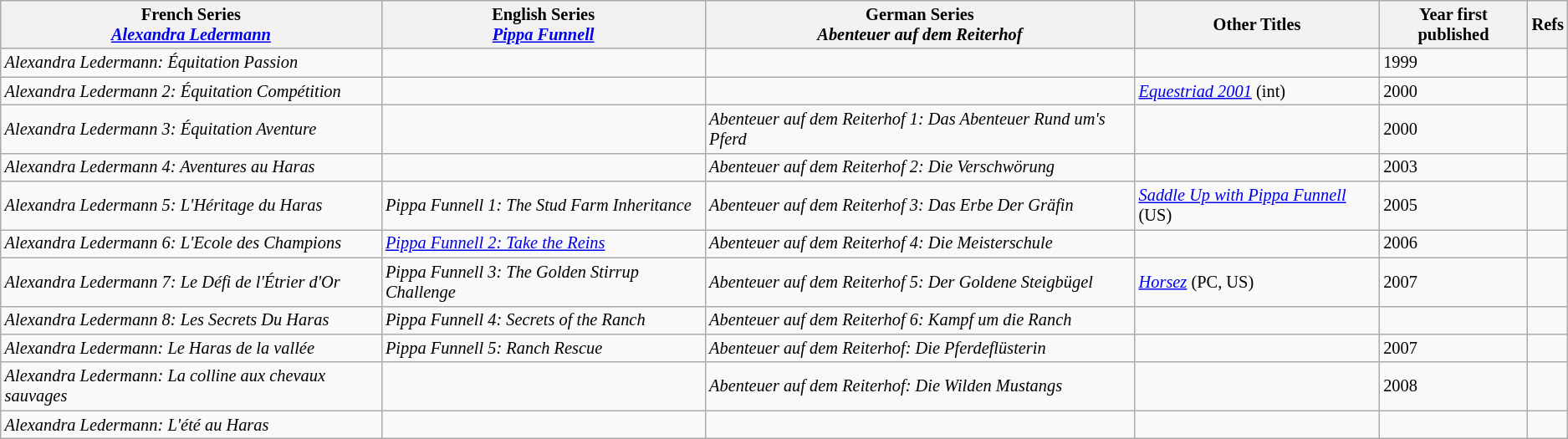<table class="wikitable" style="min-width: 80%; font-size: 85%;">
<tr>
<th>French Series<br><em><a href='#'>Alexandra Ledermann</a></em></th>
<th>English Series<br><em><a href='#'>Pippa Funnell</a></em></th>
<th>German Series<br><em>Abenteuer auf dem Reiterhof</em></th>
<th>Other Titles</th>
<th>Year first published</th>
<th>Refs</th>
</tr>
<tr>
<td><em>Alexandra Ledermann: Équitation Passion</em></td>
<td></td>
<td></td>
<td></td>
<td>1999</td>
<td></td>
</tr>
<tr>
<td><em>Alexandra Ledermann 2: Équitation Compétition</em></td>
<td></td>
<td></td>
<td><em><a href='#'>Equestriad 2001</a></em> (int)</td>
<td>2000</td>
<td></td>
</tr>
<tr>
<td><em>Alexandra Ledermann 3: Équitation Aventure</em></td>
<td></td>
<td><em>Abenteuer auf dem Reiterhof 1: Das Abenteuer Rund um's Pferd</em></td>
<td></td>
<td>2000</td>
<td></td>
</tr>
<tr>
<td><em>Alexandra Ledermann 4: Aventures au Haras</em></td>
<td></td>
<td><em>Abenteuer auf dem Reiterhof 2: Die Verschwörung</em></td>
<td></td>
<td>2003</td>
<td></td>
</tr>
<tr>
<td><em>Alexandra Ledermann 5: L'Héritage du Haras</em></td>
<td><em>Pippa Funnell 1: The Stud Farm Inheritance</em></td>
<td><em>Abenteuer auf dem Reiterhof 3: Das Erbe Der Gräfin</em></td>
<td><em><a href='#'>Saddle Up with Pippa Funnell</a></em> (US)</td>
<td>2005</td>
<td></td>
</tr>
<tr>
<td><em>Alexandra Ledermann 6: L'Ecole des Champions</em></td>
<td><em><a href='#'>Pippa Funnell 2: Take the Reins</a></em></td>
<td><em>Abenteuer auf dem Reiterhof 4: Die Meisterschule</em></td>
<td></td>
<td>2006</td>
<td></td>
</tr>
<tr>
<td><em>Alexandra Ledermann 7: Le Défi de l'Étrier d'Or</em></td>
<td><em>Pippa Funnell 3: The Golden Stirrup Challenge</em></td>
<td><em>Abenteuer auf dem Reiterhof 5: Der Goldene Steigbügel</em></td>
<td><em><a href='#'>Horsez</a></em> (PC, US)</td>
<td>2007</td>
<td></td>
</tr>
<tr>
<td><em>Alexandra Ledermann 8: Les Secrets Du Haras</em></td>
<td><em>Pippa Funnell 4: Secrets of the Ranch</em></td>
<td><em>Abenteuer auf dem Reiterhof 6: Kampf um die Ranch</em></td>
<td></td>
<td></td>
</tr>
<tr>
<td><em>Alexandra Ledermann: Le Haras de la vallée</em></td>
<td><em>Pippa Funnell 5: Ranch Rescue</em></td>
<td><em>Abenteuer auf dem Reiterhof: Die Pferdeflüsterin</em></td>
<td></td>
<td>2007</td>
<td></td>
</tr>
<tr>
<td><em>Alexandra Ledermann: La colline aux chevaux sauvages</em></td>
<td></td>
<td><em>Abenteuer auf dem Reiterhof: Die Wilden Mustangs</em></td>
<td></td>
<td>2008</td>
<td></td>
</tr>
<tr>
<td><em>Alexandra Ledermann: L'été au Haras</em></td>
<td></td>
<td></td>
<td></td>
<td></td>
</tr>
</table>
